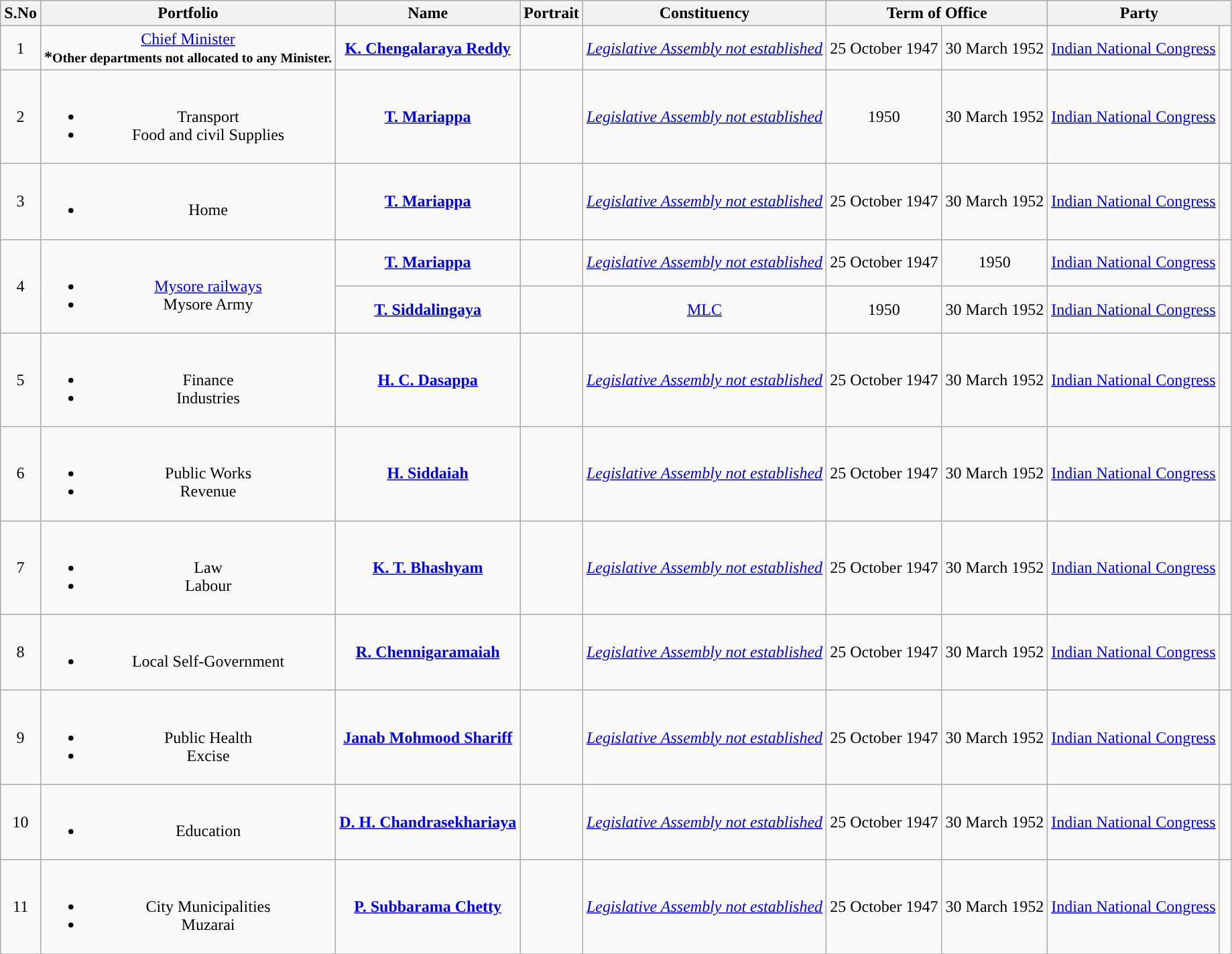<table class="wikitable sortable" style="text-align:center;">
<tr>
<th>S.No</th>
<th>Portfolio</th>
<th>Name</th>
<th>Portrait</th>
<th>Constituency</th>
<th colspan="2">Term of Office</th>
<th colspan="2" scope="col">Party</th>
</tr>
<tr>
<td>1</td>
<td><a href='#'>Chief Minister</a><br><strong>*<small>Other departments not allocated to any Minister.</small></strong></td>
<td><strong><a href='#'>K. Chengalaraya Reddy</a></strong><br></td>
<td></td>
<td><em><a href='#'>Legislative Assembly not established</a></em></td>
<td>25 October 1947</td>
<td>30 March 1952</td>
<td><a href='#'>Indian National Congress</a></td>
<td width="4px" style="background-color: "></td>
</tr>
<tr>
<td>2</td>
<td><br><ul><li>Transport</li><li>Food and civil Supplies</li></ul></td>
<td><strong><a href='#'>T. Mariappa</a></strong></td>
<td></td>
<td><em><a href='#'>Legislative Assembly not established</a></em></td>
<td>1950</td>
<td>30 March 1952</td>
<td><a href='#'>Indian National Congress</a></td>
<td width="4px" style="background-color: "></td>
</tr>
<tr>
<td>3</td>
<td><br><ul><li>Home</li></ul></td>
<td><strong><a href='#'>T. Mariappa</a></strong></td>
<td></td>
<td><em><a href='#'>Legislative Assembly not established</a></em></td>
<td>25 October 1947</td>
<td>30 March 1952</td>
<td><a href='#'>Indian National Congress</a></td>
<td width="4px" style="background-color: "></td>
</tr>
<tr>
<td rowspan="2">4</td>
<td rowspan="2"><br><ul><li><a href='#'>Mysore railways</a></li><li>Mysore Army</li></ul></td>
<td><strong><a href='#'>T. Mariappa</a></strong></td>
<td></td>
<td><em><a href='#'>Legislative Assembly not established</a></em></td>
<td>25 October 1947</td>
<td>1950</td>
<td><a href='#'>Indian National Congress</a></td>
<td width="4px" style="background-color: "></td>
</tr>
<tr>
<td><strong><a href='#'>T. Siddalingaya</a></strong></td>
<td></td>
<td><a href='#'>MLC</a></td>
<td>1950</td>
<td>30 March 1952</td>
<td><a href='#'>Indian National Congress</a></td>
<td width="4px" style="background-color: "></td>
</tr>
<tr style="text-align:center">
<td>5</td>
<td><br><ul><li>Finance</li><li>Industries</li></ul></td>
<td><strong><a href='#'>H. C. Dasappa</a></strong></td>
<td></td>
<td><em><a href='#'>Legislative Assembly not established</a></em></td>
<td>25 October 1947</td>
<td>30 March 1952</td>
<td><a href='#'>Indian National Congress</a></td>
<td width="4px" style="background-color: "></td>
</tr>
<tr>
<td>6</td>
<td><br><ul><li>Public Works</li><li>Revenue</li></ul></td>
<td><strong><a href='#'>H. Siddaiah</a></strong></td>
<td></td>
<td><em><a href='#'>Legislative Assembly not established</a></em></td>
<td>25 October 1947</td>
<td>30 March 1952</td>
<td><a href='#'>Indian National Congress</a></td>
<td width="4px" style="background-color: "></td>
</tr>
<tr>
<td>7</td>
<td><br><ul><li>Law</li><li>Labour</li></ul></td>
<td><strong><a href='#'>K. T. Bhashyam</a></strong></td>
<td></td>
<td><em><a href='#'>Legislative Assembly not established</a></em></td>
<td>25 October 1947</td>
<td>30 March 1952</td>
<td><a href='#'>Indian National Congress</a></td>
<td width="4px" style="background-color: "></td>
</tr>
<tr>
<td>8</td>
<td><br><ul><li>Local Self-Government</li></ul></td>
<td><strong><a href='#'>R. Chennigaramaiah</a></strong></td>
<td></td>
<td><em><a href='#'>Legislative Assembly not established</a></em></td>
<td>25 October 1947</td>
<td>30 March 1952</td>
<td><a href='#'>Indian National Congress</a></td>
<td width="4px" style="background-color: "></td>
</tr>
<tr>
<td>9</td>
<td><br><ul><li>Public Health</li><li>Excise</li></ul></td>
<td><strong><a href='#'>Janab Mohmood Shariff</a></strong></td>
<td></td>
<td><em><a href='#'>Legislative Assembly not established</a></em></td>
<td>25 October 1947</td>
<td>30 March 1952</td>
<td><a href='#'>Indian National Congress</a></td>
<td width="4px" style="background-color: "></td>
</tr>
<tr>
<td>10</td>
<td><br><ul><li>Education</li></ul></td>
<td><strong><a href='#'>D. H. Chandrasekhariaya</a></strong></td>
<td></td>
<td><em><a href='#'>Legislative Assembly not established</a></em></td>
<td>25 October 1947</td>
<td>30 March 1952</td>
<td><a href='#'>Indian National Congress</a></td>
<td width="4px" style="background-color: "></td>
</tr>
<tr>
<td>11</td>
<td><br><ul><li>City Municipalities</li><li>Muzarai</li></ul></td>
<td><strong><a href='#'>P. Subbarama Chetty</a></strong></td>
<td></td>
<td><em><a href='#'>Legislative Assembly not established</a></em></td>
<td>25 October 1947</td>
<td>30 March 1952</td>
<td><a href='#'>Indian National Congress</a></td>
<td width="4px" style="background-color: "></td>
</tr>
<tr style="text-align:center">
</tr>
</table>
